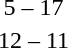<table style="text-align:center">
<tr>
<th width=200></th>
<th width=100></th>
<th width=200></th>
</tr>
<tr>
<td align=right></td>
<td>5 – 17</td>
<td align=left><strong></strong></td>
</tr>
<tr>
<td align=right><strong></strong></td>
<td>12 – 11</td>
<td align=left></td>
</tr>
</table>
